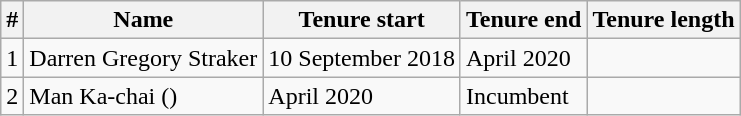<table class="wikitable">
<tr>
<th>#</th>
<th>Name</th>
<th>Tenure start</th>
<th>Tenure end</th>
<th>Tenure length</th>
</tr>
<tr>
<td>1</td>
<td>Darren Gregory Straker</td>
<td>10 September 2018</td>
<td>April 2020</td>
<td></td>
</tr>
<tr>
<td>2</td>
<td>Man Ka-chai ()</td>
<td>April 2020</td>
<td>Incumbent</td>
<td></td>
</tr>
</table>
